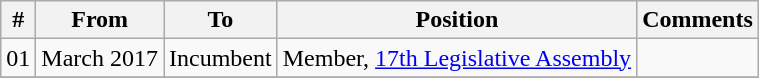<table class="wikitable sortable">
<tr>
<th>#</th>
<th>From</th>
<th>To</th>
<th>Position</th>
<th>Comments</th>
</tr>
<tr>
<td>01</td>
<td>March 2017</td>
<td>Incumbent</td>
<td>Member, <a href='#'>17th Legislative Assembly</a></td>
<td></td>
</tr>
<tr>
</tr>
</table>
